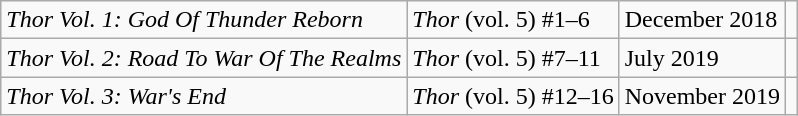<table class="wikitable sortable">
<tr>
<td><em>Thor Vol. 1: God Of Thunder Reborn</em></td>
<td><em>Thor</em> (vol. 5) #1–6</td>
<td>December 2018</td>
<td></td>
</tr>
<tr>
<td><em>Thor Vol. 2: Road To War Of The Realms</em></td>
<td><em>Thor</em> (vol. 5) #7–11</td>
<td>July 2019</td>
<td></td>
</tr>
<tr>
<td><em>Thor Vol. 3: War's End</em></td>
<td><em>Thor</em> (vol. 5) #12–16</td>
<td>November 2019</td>
<td></td>
</tr>
</table>
